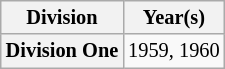<table class="wikitable" style="font-size:85%">
<tr>
<th scope="col">Division</th>
<th scope="col">Year(s)</th>
</tr>
<tr>
<th scope="row">Division One</th>
<td>1959, 1960</td>
</tr>
</table>
